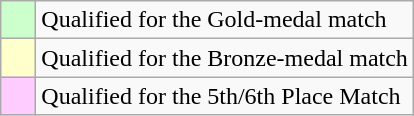<table class="wikitable">
<tr>
<td bgcolor="ccffcc">    </td>
<td>Qualified for the Gold-medal match</td>
</tr>
<tr>
<td bgcolor="ffffcc">    </td>
<td>Qualified for the Bronze-medal match</td>
</tr>
<tr>
<td bgcolor="ffccff">    </td>
<td>Qualified for the 5th/6th Place Match</td>
</tr>
</table>
